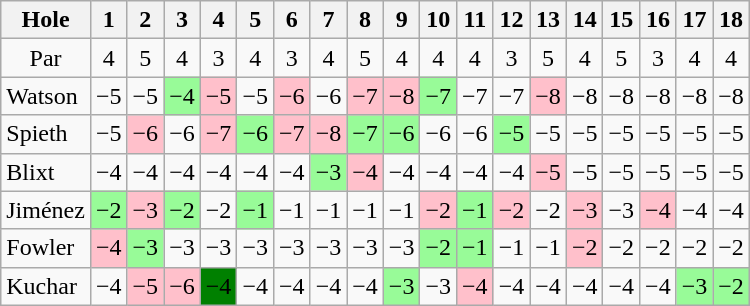<table class="wikitable" style="text-align:center">
<tr>
<th>Hole</th>
<th> 1 </th>
<th> 2 </th>
<th> 3 </th>
<th> 4 </th>
<th> 5 </th>
<th> 6 </th>
<th> 7 </th>
<th> 8 </th>
<th> 9 </th>
<th>10</th>
<th>11</th>
<th>12</th>
<th>13</th>
<th>14</th>
<th>15</th>
<th>16</th>
<th>17</th>
<th>18</th>
</tr>
<tr>
<td>Par</td>
<td>4</td>
<td>5</td>
<td>4</td>
<td>3</td>
<td>4</td>
<td>3</td>
<td>4</td>
<td>5</td>
<td>4</td>
<td>4</td>
<td>4</td>
<td>3</td>
<td>5</td>
<td>4</td>
<td>5</td>
<td>3</td>
<td>4</td>
<td>4</td>
</tr>
<tr>
<td align=left> Watson</td>
<td>−5</td>
<td>−5</td>
<td style="background: PaleGreen;">−4</td>
<td style="background: Pink;">−5</td>
<td>−5</td>
<td style="background: Pink;">−6</td>
<td>−6</td>
<td style="background: Pink;">−7</td>
<td style="background: Pink;">−8</td>
<td style="background: PaleGreen;">−7</td>
<td>−7</td>
<td>−7</td>
<td style="background: Pink;">−8</td>
<td>−8</td>
<td>−8</td>
<td>−8</td>
<td>−8</td>
<td>−8</td>
</tr>
<tr>
<td align=left> Spieth</td>
<td>−5</td>
<td style="background: Pink;">−6</td>
<td>−6</td>
<td style="background: Pink;">−7</td>
<td style="background: PaleGreen;">−6</td>
<td style="background: Pink;">−7</td>
<td style="background: Pink;">−8</td>
<td style="background: PaleGreen;">−7</td>
<td style="background: PaleGreen;">−6</td>
<td>−6</td>
<td>−6</td>
<td style="background: PaleGreen;">−5</td>
<td>−5</td>
<td>−5</td>
<td>−5</td>
<td>−5</td>
<td>−5</td>
<td>−5</td>
</tr>
<tr>
<td align=left> Blixt</td>
<td>−4</td>
<td>−4</td>
<td>−4</td>
<td>−4</td>
<td>−4</td>
<td>−4</td>
<td style="background: PaleGreen;">−3</td>
<td style="background: Pink;">−4</td>
<td>−4</td>
<td>−4</td>
<td>−4</td>
<td>−4</td>
<td style="background: Pink;">−5</td>
<td>−5</td>
<td>−5</td>
<td>−5</td>
<td>−5</td>
<td>−5</td>
</tr>
<tr>
<td align=left> Jiménez</td>
<td style="background: PaleGreen;">−2</td>
<td style="background: Pink;">−3</td>
<td style="background: PaleGreen;">−2</td>
<td>−2</td>
<td style="background: PaleGreen;">−1</td>
<td>−1</td>
<td>−1</td>
<td>−1</td>
<td>−1</td>
<td style="background: Pink;">−2</td>
<td style="background: PaleGreen;">−1</td>
<td style="background: Pink;">−2</td>
<td>−2</td>
<td style="background: Pink;">−3</td>
<td>−3</td>
<td style="background: Pink;">−4</td>
<td>−4</td>
<td>−4</td>
</tr>
<tr>
<td align=left> Fowler</td>
<td style="background: Pink;">−4</td>
<td style="background: PaleGreen;">−3</td>
<td>−3</td>
<td>−3</td>
<td>−3</td>
<td>−3</td>
<td>−3</td>
<td>−3</td>
<td>−3</td>
<td style="background: PaleGreen;">−2</td>
<td style="background: PaleGreen;">−1</td>
<td>−1</td>
<td>−1</td>
<td style="background: Pink;">−2</td>
<td>−2</td>
<td>−2</td>
<td>−2</td>
<td>−2</td>
</tr>
<tr>
<td align=left> Kuchar</td>
<td>−4</td>
<td style="background: Pink;">−5</td>
<td style="background: Pink;">−6</td>
<td style="background: Green;">−4</td>
<td>−4</td>
<td>−4</td>
<td>−4</td>
<td>−4</td>
<td style="background: PaleGreen;">−3</td>
<td>−3</td>
<td style="background: Pink;">−4</td>
<td>−4</td>
<td>−4</td>
<td>−4</td>
<td>−4</td>
<td>−4</td>
<td style="background: PaleGreen;">−3</td>
<td style="background: PaleGreen;">−2</td>
</tr>
</table>
